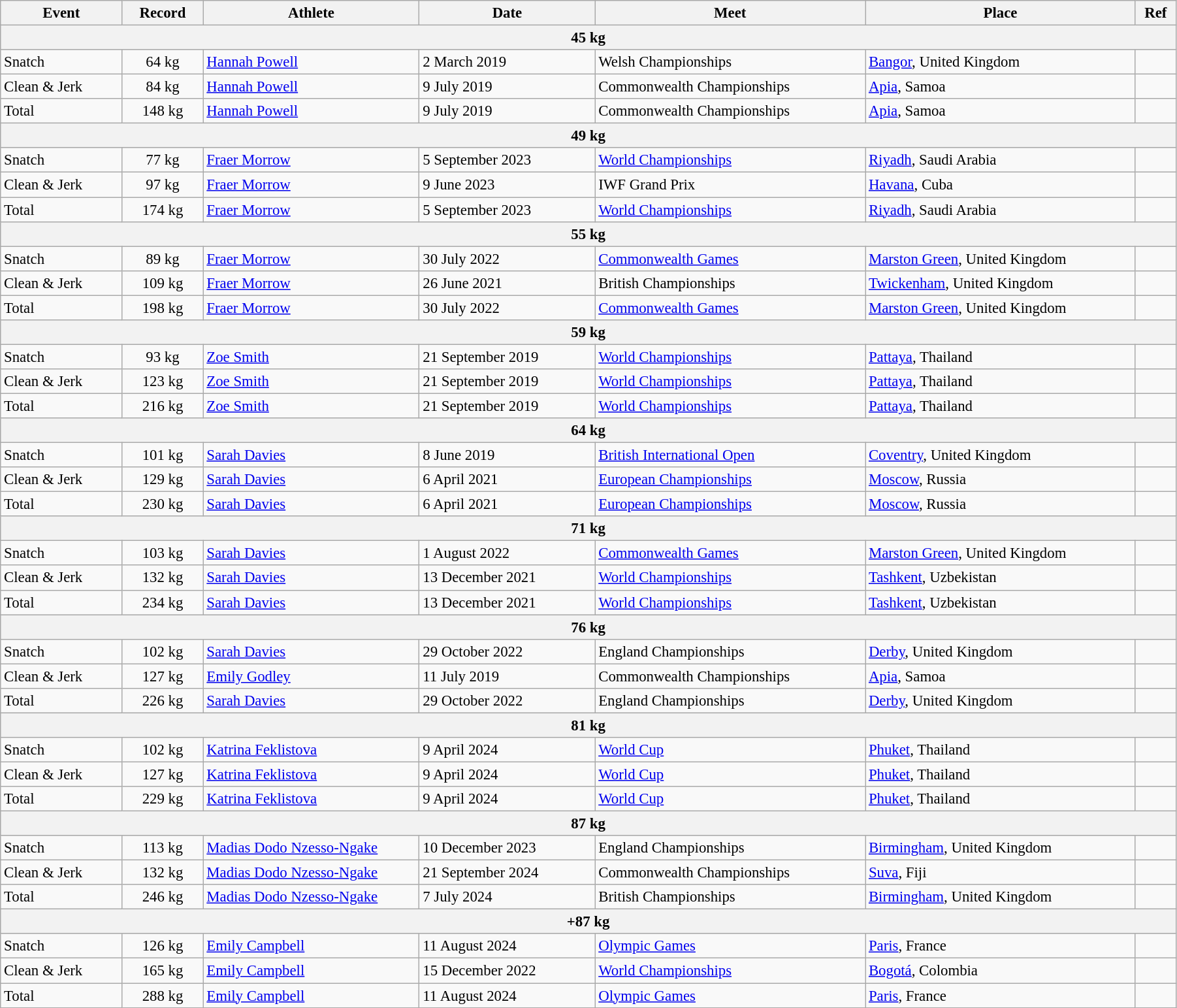<table class="wikitable" style="font-size:95%; width: 95%;">
<tr>
<th width=9%>Event</th>
<th width=6%>Record</th>
<th width=16%>Athlete</th>
<th width=13%>Date</th>
<th width=20%>Meet</th>
<th width=20%>Place</th>
<th width=3%>Ref</th>
</tr>
<tr bgcolor="#DDDDDD">
<th colspan="7">45 kg</th>
</tr>
<tr>
<td>Snatch</td>
<td align=center>64 kg</td>
<td><a href='#'>Hannah Powell</a></td>
<td>2 March 2019</td>
<td>Welsh Championships</td>
<td><a href='#'>Bangor</a>, United Kingdom</td>
<td></td>
</tr>
<tr>
<td>Clean & Jerk</td>
<td align=center>84 kg</td>
<td><a href='#'>Hannah Powell</a></td>
<td>9 July 2019</td>
<td>Commonwealth Championships</td>
<td><a href='#'>Apia</a>, Samoa</td>
<td></td>
</tr>
<tr>
<td>Total</td>
<td align=center>148 kg</td>
<td><a href='#'>Hannah Powell</a></td>
<td>9 July 2019</td>
<td>Commonwealth Championships</td>
<td><a href='#'>Apia</a>, Samoa</td>
<td></td>
</tr>
<tr bgcolor="#DDDDDD">
<th colspan="7">49 kg</th>
</tr>
<tr>
<td>Snatch</td>
<td align=center>77 kg</td>
<td><a href='#'>Fraer Morrow</a></td>
<td>5 September 2023</td>
<td><a href='#'>World Championships</a></td>
<td><a href='#'>Riyadh</a>, Saudi Arabia</td>
<td></td>
</tr>
<tr>
<td>Clean & Jerk</td>
<td align=center>97 kg</td>
<td><a href='#'>Fraer Morrow</a></td>
<td>9 June 2023</td>
<td>IWF Grand Prix</td>
<td><a href='#'>Havana</a>, Cuba</td>
<td></td>
</tr>
<tr>
<td>Total</td>
<td align=center>174 kg</td>
<td><a href='#'>Fraer Morrow</a></td>
<td>5 September 2023</td>
<td><a href='#'>World Championships</a></td>
<td><a href='#'>Riyadh</a>, Saudi Arabia</td>
<td></td>
</tr>
<tr bgcolor="#DDDDDD">
<th colspan="7">55 kg</th>
</tr>
<tr>
<td>Snatch</td>
<td align=center>89 kg</td>
<td><a href='#'>Fraer Morrow</a></td>
<td>30 July 2022</td>
<td><a href='#'>Commonwealth Games</a></td>
<td><a href='#'>Marston Green</a>, United Kingdom</td>
<td></td>
</tr>
<tr>
<td>Clean & Jerk</td>
<td align=center>109 kg</td>
<td><a href='#'>Fraer Morrow</a></td>
<td>26 June 2021</td>
<td>British Championships</td>
<td><a href='#'>Twickenham</a>, United Kingdom</td>
<td></td>
</tr>
<tr>
<td>Total</td>
<td align=center>198 kg</td>
<td><a href='#'>Fraer Morrow</a></td>
<td>30 July 2022</td>
<td><a href='#'>Commonwealth Games</a></td>
<td><a href='#'>Marston Green</a>, United Kingdom</td>
<td></td>
</tr>
<tr bgcolor="#DDDDDD">
<th colspan="7">59 kg</th>
</tr>
<tr>
<td>Snatch</td>
<td align=center>93 kg</td>
<td><a href='#'>Zoe Smith</a></td>
<td>21 September 2019</td>
<td><a href='#'>World Championships</a></td>
<td><a href='#'>Pattaya</a>, Thailand</td>
<td></td>
</tr>
<tr>
<td>Clean & Jerk</td>
<td align=center>123 kg</td>
<td><a href='#'>Zoe Smith</a></td>
<td>21 September 2019</td>
<td><a href='#'>World Championships</a></td>
<td><a href='#'>Pattaya</a>, Thailand</td>
<td></td>
</tr>
<tr>
<td>Total</td>
<td align=center>216 kg</td>
<td><a href='#'>Zoe Smith</a></td>
<td>21 September 2019</td>
<td><a href='#'>World Championships</a></td>
<td><a href='#'>Pattaya</a>, Thailand</td>
<td></td>
</tr>
<tr bgcolor="#DDDDDD">
<th colspan="7">64 kg</th>
</tr>
<tr>
<td>Snatch</td>
<td align=center>101 kg</td>
<td><a href='#'>Sarah Davies</a></td>
<td>8 June 2019</td>
<td><a href='#'>British International Open</a></td>
<td><a href='#'>Coventry</a>, United Kingdom</td>
<td></td>
</tr>
<tr>
<td>Clean & Jerk</td>
<td align=center>129 kg</td>
<td><a href='#'>Sarah Davies</a></td>
<td>6 April 2021</td>
<td><a href='#'>European Championships</a></td>
<td><a href='#'>Moscow</a>, Russia</td>
<td></td>
</tr>
<tr>
<td>Total</td>
<td align=center>230 kg</td>
<td><a href='#'>Sarah Davies</a></td>
<td>6 April 2021</td>
<td><a href='#'>European Championships</a></td>
<td><a href='#'>Moscow</a>, Russia</td>
<td></td>
</tr>
<tr bgcolor="#DDDDDD">
<th colspan="7">71 kg</th>
</tr>
<tr>
<td>Snatch</td>
<td align=center>103 kg</td>
<td><a href='#'>Sarah Davies</a></td>
<td>1 August 2022</td>
<td><a href='#'>Commonwealth Games</a></td>
<td><a href='#'>Marston Green</a>, United Kingdom</td>
<td></td>
</tr>
<tr>
<td>Clean & Jerk</td>
<td align=center>132 kg</td>
<td><a href='#'>Sarah Davies</a></td>
<td>13 December 2021</td>
<td><a href='#'>World Championships</a></td>
<td><a href='#'>Tashkent</a>, Uzbekistan</td>
<td></td>
</tr>
<tr>
<td>Total</td>
<td align=center>234 kg</td>
<td><a href='#'>Sarah Davies</a></td>
<td>13 December 2021</td>
<td><a href='#'>World Championships</a></td>
<td><a href='#'>Tashkent</a>, Uzbekistan</td>
<td></td>
</tr>
<tr bgcolor="#DDDDDD">
<th colspan="7">76 kg</th>
</tr>
<tr>
<td>Snatch</td>
<td align=center>102 kg</td>
<td><a href='#'>Sarah Davies</a></td>
<td>29 October 2022</td>
<td>England Championships</td>
<td><a href='#'>Derby</a>, United Kingdom</td>
<td></td>
</tr>
<tr>
<td>Clean & Jerk</td>
<td align=center>127 kg</td>
<td><a href='#'>Emily Godley</a></td>
<td>11 July 2019</td>
<td>Commonwealth Championships</td>
<td><a href='#'>Apia</a>, Samoa</td>
<td></td>
</tr>
<tr>
<td>Total</td>
<td align=center>226 kg</td>
<td><a href='#'>Sarah Davies</a></td>
<td>29 October 2022</td>
<td>England Championships</td>
<td><a href='#'>Derby</a>, United Kingdom</td>
<td></td>
</tr>
<tr bgcolor="#DDDDDD">
<th colspan="7">81 kg</th>
</tr>
<tr>
<td>Snatch</td>
<td align=center>102 kg</td>
<td><a href='#'>Katrina Feklistova</a></td>
<td>9 April 2024</td>
<td><a href='#'>World Cup</a></td>
<td><a href='#'>Phuket</a>, Thailand</td>
<td></td>
</tr>
<tr>
<td>Clean & Jerk</td>
<td align=center>127 kg</td>
<td><a href='#'>Katrina Feklistova</a></td>
<td>9 April 2024</td>
<td><a href='#'>World Cup</a></td>
<td><a href='#'>Phuket</a>, Thailand</td>
<td></td>
</tr>
<tr>
<td>Total</td>
<td align=center>229 kg</td>
<td><a href='#'>Katrina Feklistova</a></td>
<td>9 April 2024</td>
<td><a href='#'>World Cup</a></td>
<td><a href='#'>Phuket</a>, Thailand</td>
<td></td>
</tr>
<tr bgcolor="#DDDDDD">
<th colspan="7">87 kg</th>
</tr>
<tr>
<td>Snatch</td>
<td align=center>113 kg</td>
<td><a href='#'>Madias Dodo Nzesso-Ngake</a></td>
<td>10 December 2023</td>
<td>England Championships</td>
<td><a href='#'>Birmingham</a>, United Kingdom</td>
<td></td>
</tr>
<tr>
<td>Clean & Jerk</td>
<td align=center>132 kg</td>
<td><a href='#'>Madias Dodo Nzesso-Ngake</a></td>
<td>21 September 2024</td>
<td>Commonwealth Championships</td>
<td><a href='#'>Suva</a>, Fiji</td>
<td></td>
</tr>
<tr>
<td>Total</td>
<td align=center>246 kg</td>
<td><a href='#'>Madias Dodo Nzesso-Ngake</a></td>
<td>7 July 2024</td>
<td>British Championships</td>
<td><a href='#'>Birmingham</a>, United Kingdom</td>
<td></td>
</tr>
<tr bgcolor="#DDDDDD">
<th colspan=7>+87 kg</th>
</tr>
<tr>
<td>Snatch</td>
<td align=center>126 kg</td>
<td><a href='#'>Emily Campbell</a></td>
<td>11 August 2024</td>
<td><a href='#'>Olympic Games</a></td>
<td><a href='#'>Paris</a>, France</td>
<td></td>
</tr>
<tr>
<td>Clean & Jerk</td>
<td align=center>165 kg</td>
<td><a href='#'>Emily Campbell</a></td>
<td>15 December 2022</td>
<td><a href='#'>World Championships</a></td>
<td><a href='#'>Bogotá</a>, Colombia</td>
<td></td>
</tr>
<tr>
<td>Total</td>
<td align=center>288 kg</td>
<td><a href='#'>Emily Campbell</a></td>
<td>11 August 2024</td>
<td><a href='#'>Olympic Games</a></td>
<td><a href='#'>Paris</a>, France</td>
<td></td>
</tr>
</table>
